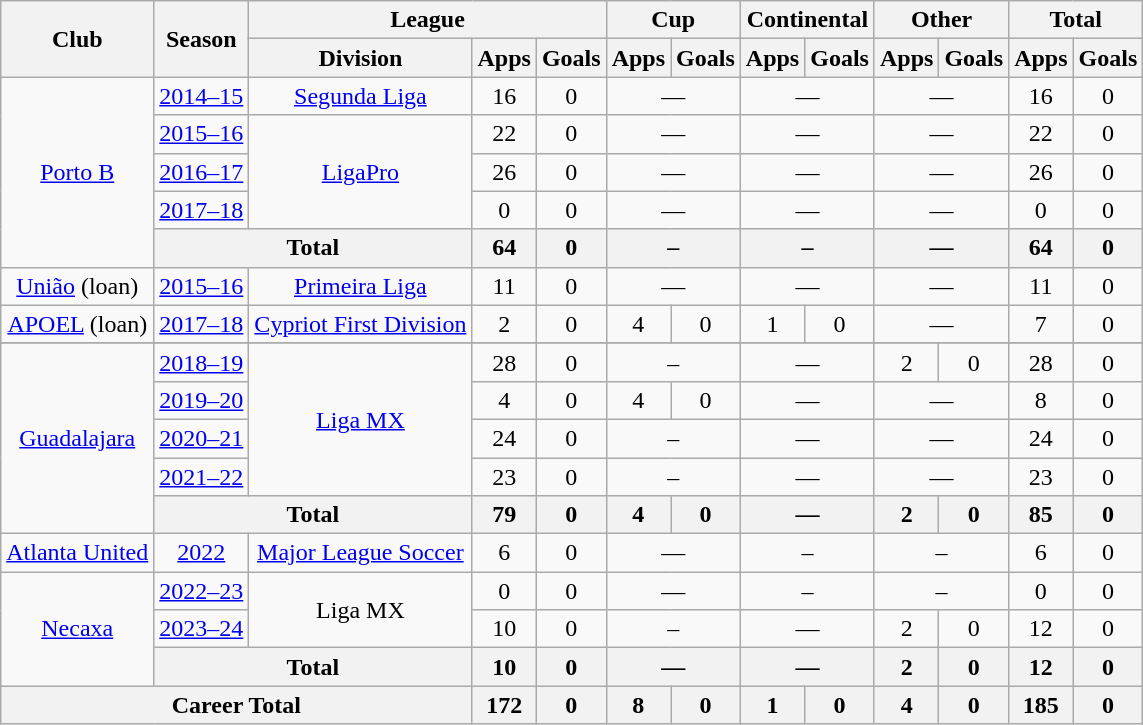<table class="wikitable" style="text-align: center;">
<tr>
<th rowspan="2">Club</th>
<th rowspan="2">Season</th>
<th colspan="3">League</th>
<th colspan="2">Cup</th>
<th colspan="2">Continental</th>
<th colspan="2">Other</th>
<th colspan="2">Total</th>
</tr>
<tr>
<th>Division</th>
<th>Apps</th>
<th>Goals</th>
<th>Apps</th>
<th>Goals</th>
<th>Apps</th>
<th>Goals</th>
<th>Apps</th>
<th>Goals</th>
<th>Apps</th>
<th>Goals</th>
</tr>
<tr>
<td rowspan="5"><a href='#'>Porto B</a></td>
<td><a href='#'>2014–15</a></td>
<td><a href='#'>Segunda Liga</a></td>
<td>16</td>
<td>0</td>
<td colspan=2>—</td>
<td colspan=2>—</td>
<td colspan=2>—</td>
<td>16</td>
<td>0</td>
</tr>
<tr>
<td><a href='#'>2015–16</a></td>
<td rowspan="3"><a href='#'>LigaPro</a></td>
<td>22</td>
<td>0</td>
<td colspan=2>—</td>
<td colspan=2>—</td>
<td colspan=2>—</td>
<td>22</td>
<td>0</td>
</tr>
<tr>
<td><a href='#'>2016–17</a></td>
<td>26</td>
<td>0</td>
<td colspan=2>—</td>
<td colspan=2>—</td>
<td colspan=2>—</td>
<td>26</td>
<td>0</td>
</tr>
<tr>
<td><a href='#'>2017–18</a></td>
<td>0</td>
<td>0</td>
<td colspan=2>—</td>
<td colspan=2>—</td>
<td colspan=2>—</td>
<td>0</td>
<td>0</td>
</tr>
<tr>
<th colspan="2">Total</th>
<th>64</th>
<th>0</th>
<th colspan=2>–</th>
<th colspan=2>–</th>
<th colspan=2>—</th>
<th>64</th>
<th>0</th>
</tr>
<tr>
<td><a href='#'>União</a> (loan)</td>
<td><a href='#'>2015–16</a></td>
<td><a href='#'>Primeira Liga</a></td>
<td>11</td>
<td>0</td>
<td colspan=2>—</td>
<td colspan=2>—</td>
<td colspan=2>—</td>
<td>11</td>
<td>0</td>
</tr>
<tr>
<td><a href='#'>APOEL</a> (loan)</td>
<td><a href='#'>2017–18</a></td>
<td><a href='#'>Cypriot First Division</a></td>
<td>2</td>
<td>0</td>
<td>4</td>
<td>0</td>
<td>1</td>
<td>0</td>
<td colspan=2>—</td>
<td>7</td>
<td>0</td>
</tr>
<tr>
</tr>
<tr>
<td rowspan="5"><a href='#'>Guadalajara</a></td>
<td><a href='#'>2018–19</a></td>
<td rowspan="4"><a href='#'>Liga MX</a></td>
<td>28</td>
<td>0</td>
<td colspan=2>–</td>
<td colspan=2>—</td>
<td>2</td>
<td>0</td>
<td>28</td>
<td>0</td>
</tr>
<tr>
<td><a href='#'>2019–20</a></td>
<td>4</td>
<td>0</td>
<td>4</td>
<td>0</td>
<td colspan=2>—</td>
<td colspan=2>—</td>
<td>8</td>
<td>0</td>
</tr>
<tr>
<td><a href='#'>2020–21</a></td>
<td>24</td>
<td>0</td>
<td colspan=2>–</td>
<td colspan=2>—</td>
<td colspan=2>—</td>
<td>24</td>
<td>0</td>
</tr>
<tr>
<td><a href='#'>2021–22</a></td>
<td>23</td>
<td>0</td>
<td colspan=2>–</td>
<td colspan=2>—</td>
<td colspan=2>—</td>
<td>23</td>
<td>0</td>
</tr>
<tr>
<th colspan="2">Total</th>
<th>79</th>
<th>0</th>
<th>4</th>
<th>0</th>
<th colspan=2>—</th>
<th>2</th>
<th>0</th>
<th>85</th>
<th>0</th>
</tr>
<tr>
<td><a href='#'>Atlanta United</a></td>
<td><a href='#'>2022</a></td>
<td><a href='#'>Major League Soccer</a></td>
<td>6</td>
<td>0</td>
<td colspan=2>—</td>
<td colspan=2>–</td>
<td colspan=2>–</td>
<td>6</td>
<td>0</td>
</tr>
<tr>
<td rowspan="3"><a href='#'>Necaxa</a></td>
<td><a href='#'>2022–23</a></td>
<td rowspan="2">Liga MX</td>
<td>0</td>
<td>0</td>
<td colspan=2>—</td>
<td colspan=2>–</td>
<td colspan=2>–</td>
<td>0</td>
<td>0</td>
</tr>
<tr>
<td><a href='#'>2023–24</a></td>
<td>10</td>
<td>0</td>
<td colspan=2>–</td>
<td colspan=2>—</td>
<td>2</td>
<td>0</td>
<td>12</td>
<td>0</td>
</tr>
<tr>
<th colspan="2">Total</th>
<th>10</th>
<th>0</th>
<th colspan=2>—</th>
<th colspan=2>—</th>
<th>2</th>
<th>0</th>
<th>12</th>
<th>0</th>
</tr>
<tr>
<th colspan="3">Career Total</th>
<th>172</th>
<th>0</th>
<th>8</th>
<th>0</th>
<th>1</th>
<th>0</th>
<th>4</th>
<th>0</th>
<th>185</th>
<th>0</th>
</tr>
</table>
